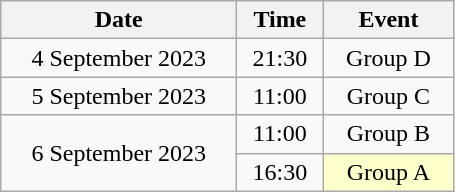<table class = "wikitable" style="text-align:center;">
<tr>
<th width=150>Date</th>
<th width=50>Time</th>
<th width=80>Event</th>
</tr>
<tr>
<td>4 September 2023</td>
<td>21:30</td>
<td>Group D</td>
</tr>
<tr>
<td>5 September 2023</td>
<td>11:00</td>
<td>Group C</td>
</tr>
<tr>
<td rowspan=2>6 September 2023</td>
<td>11:00</td>
<td>Group B</td>
</tr>
<tr>
<td>16:30</td>
<td bgcolor=ffffcc>Group A</td>
</tr>
</table>
